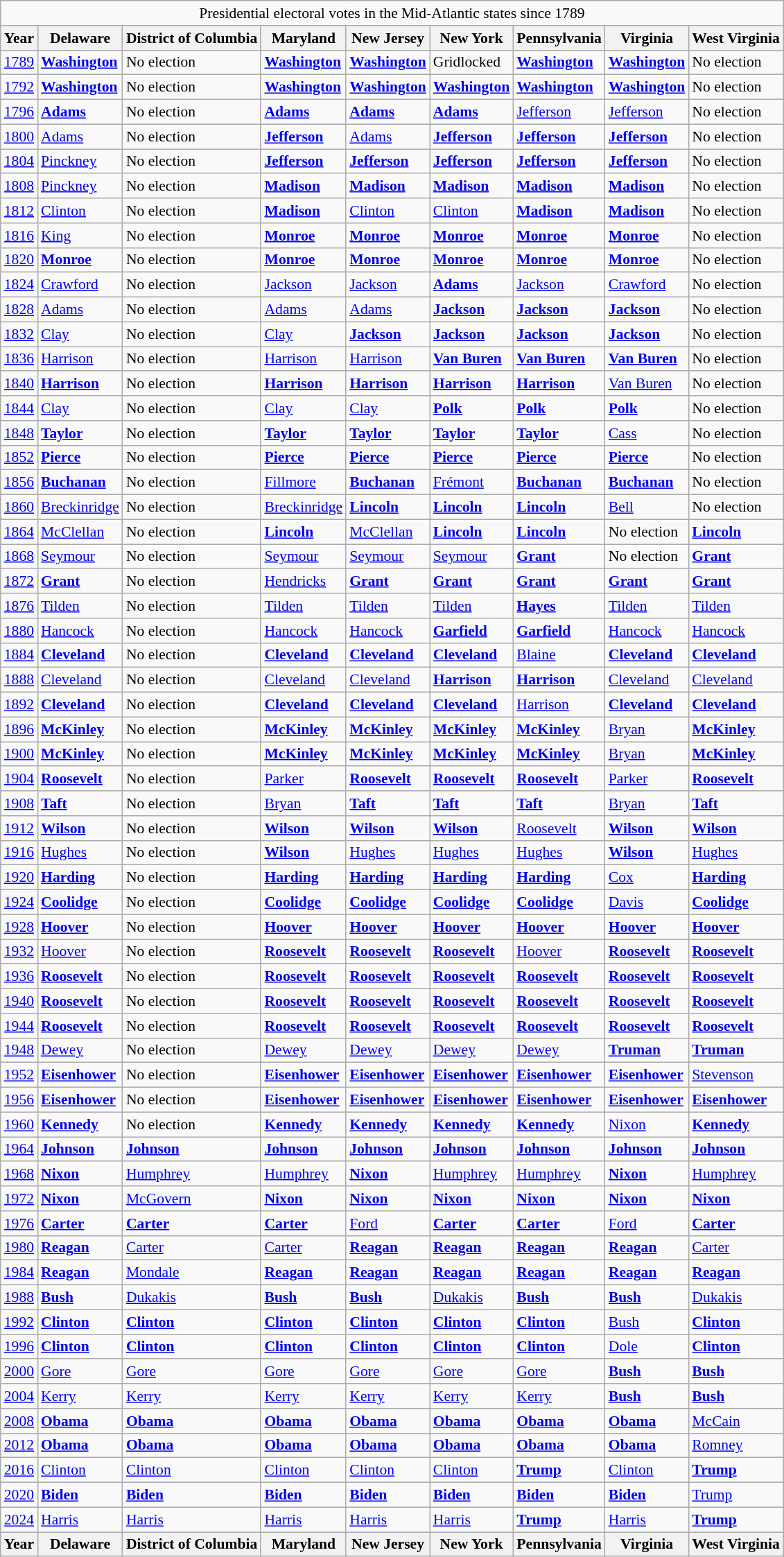<table class="wikitable" style="font-size:90%">
<tr>
<td style="text-align:center;" colspan="9">Presidential electoral votes in the Mid-Atlantic states since 1789</td>
</tr>
<tr>
<th>Year</th>
<th>Delaware</th>
<th>District of Columbia</th>
<th>Maryland</th>
<th>New Jersey</th>
<th>New York</th>
<th>Pennsylvania</th>
<th>Virginia</th>
<th>West Virginia</th>
</tr>
<tr>
<td><a href='#'>1789</a></td>
<td><strong><a href='#'>Washington</a></strong></td>
<td>No election</td>
<td><strong><a href='#'>Washington</a></strong></td>
<td><strong><a href='#'>Washington</a></strong></td>
<td>Gridlocked</td>
<td><strong><a href='#'>Washington</a></strong></td>
<td><strong><a href='#'>Washington</a></strong></td>
<td>No election</td>
</tr>
<tr>
<td><a href='#'>1792</a></td>
<td><strong><a href='#'>Washington</a></strong></td>
<td>No election</td>
<td><strong><a href='#'>Washington</a></strong></td>
<td><strong><a href='#'>Washington</a></strong></td>
<td><strong><a href='#'>Washington</a></strong></td>
<td><strong><a href='#'>Washington</a></strong></td>
<td><strong><a href='#'>Washington</a></strong></td>
<td>No election</td>
</tr>
<tr>
<td><a href='#'>1796</a></td>
<td><strong><a href='#'>Adams</a></strong></td>
<td>No election</td>
<td><strong><a href='#'>Adams</a></strong></td>
<td><strong><a href='#'>Adams</a></strong></td>
<td><strong><a href='#'>Adams</a></strong></td>
<td><a href='#'>Jefferson</a></td>
<td><a href='#'>Jefferson</a></td>
<td>No election</td>
</tr>
<tr>
<td><a href='#'>1800</a></td>
<td><a href='#'>Adams</a></td>
<td>No election</td>
<td><strong><a href='#'>Jefferson</a></strong></td>
<td><a href='#'>Adams</a></td>
<td><strong><a href='#'>Jefferson</a></strong></td>
<td><strong><a href='#'>Jefferson</a></strong></td>
<td><strong><a href='#'>Jefferson</a></strong></td>
<td>No election</td>
</tr>
<tr>
<td><a href='#'>1804</a></td>
<td><a href='#'>Pinckney</a></td>
<td>No election</td>
<td><strong><a href='#'>Jefferson</a></strong></td>
<td><strong><a href='#'>Jefferson</a></strong></td>
<td><strong><a href='#'>Jefferson</a></strong></td>
<td><strong><a href='#'>Jefferson</a></strong></td>
<td><strong><a href='#'>Jefferson</a></strong></td>
<td>No election</td>
</tr>
<tr>
<td><a href='#'>1808</a></td>
<td><a href='#'>Pinckney</a></td>
<td>No election</td>
<td><strong><a href='#'>Madison</a></strong></td>
<td><strong><a href='#'>Madison</a></strong></td>
<td><strong><a href='#'>Madison</a></strong></td>
<td><strong><a href='#'>Madison</a></strong></td>
<td><strong><a href='#'>Madison</a></strong></td>
<td>No election</td>
</tr>
<tr>
<td><a href='#'>1812</a></td>
<td><a href='#'>Clinton</a></td>
<td>No election</td>
<td><strong><a href='#'>Madison</a></strong></td>
<td><a href='#'>Clinton</a></td>
<td><a href='#'>Clinton</a></td>
<td><strong><a href='#'>Madison</a></strong></td>
<td><strong><a href='#'>Madison</a></strong></td>
<td>No election</td>
</tr>
<tr>
<td><a href='#'>1816</a></td>
<td><a href='#'>King</a></td>
<td>No election</td>
<td><strong><a href='#'>Monroe</a></strong></td>
<td><strong><a href='#'>Monroe</a></strong></td>
<td><strong><a href='#'>Monroe</a></strong></td>
<td><strong><a href='#'>Monroe</a></strong></td>
<td><strong><a href='#'>Monroe</a></strong></td>
<td>No election</td>
</tr>
<tr>
<td><a href='#'>1820</a></td>
<td><strong><a href='#'>Monroe</a></strong></td>
<td>No election</td>
<td><strong><a href='#'>Monroe</a></strong></td>
<td><strong><a href='#'>Monroe</a></strong></td>
<td><strong><a href='#'>Monroe</a></strong></td>
<td><strong><a href='#'>Monroe</a></strong></td>
<td><strong><a href='#'>Monroe</a></strong></td>
<td>No election</td>
</tr>
<tr>
<td><a href='#'>1824</a></td>
<td><a href='#'>Crawford</a></td>
<td>No election</td>
<td><a href='#'>Jackson</a></td>
<td><a href='#'>Jackson</a></td>
<td><strong><a href='#'>Adams</a></strong></td>
<td><a href='#'>Jackson</a></td>
<td><a href='#'>Crawford</a></td>
<td>No election</td>
</tr>
<tr>
<td><a href='#'>1828</a></td>
<td><a href='#'>Adams</a></td>
<td>No election</td>
<td><a href='#'>Adams</a></td>
<td><a href='#'>Adams</a></td>
<td><strong><a href='#'>Jackson</a></strong></td>
<td><strong><a href='#'>Jackson</a></strong></td>
<td><strong><a href='#'>Jackson</a></strong></td>
<td>No election</td>
</tr>
<tr>
<td><a href='#'>1832</a></td>
<td><a href='#'>Clay</a></td>
<td>No election</td>
<td><a href='#'>Clay</a></td>
<td><strong><a href='#'>Jackson</a></strong></td>
<td><strong><a href='#'>Jackson</a></strong></td>
<td><strong><a href='#'>Jackson</a></strong></td>
<td><strong><a href='#'>Jackson</a></strong></td>
<td>No election</td>
</tr>
<tr>
<td><a href='#'>1836</a></td>
<td><a href='#'>Harrison</a></td>
<td>No election</td>
<td><a href='#'>Harrison</a></td>
<td><a href='#'>Harrison</a></td>
<td><strong><a href='#'>Van Buren</a></strong></td>
<td><strong><a href='#'>Van Buren</a></strong></td>
<td><strong><a href='#'>Van Buren</a></strong></td>
<td>No election</td>
</tr>
<tr>
<td><a href='#'>1840</a></td>
<td><strong><a href='#'>Harrison</a></strong></td>
<td>No election</td>
<td><strong><a href='#'>Harrison</a></strong></td>
<td><strong><a href='#'>Harrison</a></strong></td>
<td><strong><a href='#'>Harrison</a></strong></td>
<td><strong><a href='#'>Harrison</a></strong></td>
<td><a href='#'>Van Buren</a></td>
<td>No election</td>
</tr>
<tr>
<td><a href='#'>1844</a></td>
<td><a href='#'>Clay</a></td>
<td>No election</td>
<td><a href='#'>Clay</a></td>
<td><a href='#'>Clay</a></td>
<td><strong><a href='#'>Polk</a></strong></td>
<td><strong><a href='#'>Polk</a></strong></td>
<td><strong><a href='#'>Polk</a></strong></td>
<td>No election</td>
</tr>
<tr>
<td><a href='#'>1848</a></td>
<td><strong><a href='#'>Taylor</a></strong></td>
<td>No election</td>
<td><strong><a href='#'>Taylor</a></strong></td>
<td><strong><a href='#'>Taylor</a></strong></td>
<td><strong><a href='#'>Taylor</a></strong></td>
<td><strong><a href='#'>Taylor</a></strong></td>
<td><a href='#'>Cass</a></td>
<td>No election</td>
</tr>
<tr>
<td><a href='#'>1852</a></td>
<td><strong><a href='#'>Pierce</a></strong></td>
<td>No election</td>
<td><strong><a href='#'>Pierce</a></strong></td>
<td><strong><a href='#'>Pierce</a></strong></td>
<td><strong><a href='#'>Pierce</a></strong></td>
<td><strong><a href='#'>Pierce</a></strong></td>
<td><strong><a href='#'>Pierce</a></strong></td>
<td>No election</td>
</tr>
<tr>
<td><a href='#'>1856</a></td>
<td><strong><a href='#'>Buchanan</a></strong></td>
<td>No election</td>
<td><a href='#'>Fillmore</a></td>
<td><strong><a href='#'>Buchanan</a></strong></td>
<td><a href='#'>Frémont</a></td>
<td><strong><a href='#'>Buchanan</a></strong></td>
<td><strong><a href='#'>Buchanan</a></strong></td>
<td>No election</td>
</tr>
<tr>
<td><a href='#'>1860</a></td>
<td><a href='#'>Breckinridge</a></td>
<td>No election</td>
<td><a href='#'>Breckinridge</a></td>
<td><strong><a href='#'>Lincoln</a></strong></td>
<td><strong><a href='#'>Lincoln</a></strong></td>
<td><strong><a href='#'>Lincoln</a></strong></td>
<td><a href='#'>Bell</a></td>
<td>No election</td>
</tr>
<tr>
<td><a href='#'>1864</a></td>
<td><a href='#'>McClellan</a></td>
<td>No election</td>
<td><strong><a href='#'>Lincoln</a></strong></td>
<td><a href='#'>McClellan</a></td>
<td><strong><a href='#'>Lincoln</a></strong></td>
<td><strong><a href='#'>Lincoln</a></strong></td>
<td>No election</td>
<td><strong><a href='#'>Lincoln</a></strong></td>
</tr>
<tr>
<td><a href='#'>1868</a></td>
<td><a href='#'>Seymour</a></td>
<td>No election</td>
<td><a href='#'>Seymour</a></td>
<td><a href='#'>Seymour</a></td>
<td><a href='#'>Seymour</a></td>
<td><strong><a href='#'>Grant</a></strong></td>
<td>No election</td>
<td><strong><a href='#'>Grant</a></strong></td>
</tr>
<tr>
<td><a href='#'>1872</a></td>
<td><strong><a href='#'>Grant</a></strong></td>
<td>No election</td>
<td><a href='#'>Hendricks</a></td>
<td><strong><a href='#'>Grant</a></strong></td>
<td><strong><a href='#'>Grant</a></strong></td>
<td><strong><a href='#'>Grant</a></strong></td>
<td><strong><a href='#'>Grant</a></strong></td>
<td><strong><a href='#'>Grant</a></strong></td>
</tr>
<tr>
<td><a href='#'>1876</a></td>
<td><a href='#'>Tilden</a></td>
<td>No election</td>
<td><a href='#'>Tilden</a></td>
<td><a href='#'>Tilden</a></td>
<td><a href='#'>Tilden</a></td>
<td><strong><a href='#'>Hayes</a></strong></td>
<td><a href='#'>Tilden</a></td>
<td><a href='#'>Tilden</a></td>
</tr>
<tr>
<td><a href='#'>1880</a></td>
<td><a href='#'>Hancock</a></td>
<td>No election</td>
<td><a href='#'>Hancock</a></td>
<td><a href='#'>Hancock</a></td>
<td><strong><a href='#'>Garfield</a></strong></td>
<td><strong><a href='#'>Garfield</a></strong></td>
<td><a href='#'>Hancock</a></td>
<td><a href='#'>Hancock</a></td>
</tr>
<tr>
<td><a href='#'>1884</a></td>
<td><strong><a href='#'>Cleveland</a></strong></td>
<td>No election</td>
<td><strong><a href='#'>Cleveland</a></strong></td>
<td><strong><a href='#'>Cleveland</a></strong></td>
<td><strong><a href='#'>Cleveland</a></strong></td>
<td><a href='#'>Blaine</a></td>
<td><strong><a href='#'>Cleveland</a></strong></td>
<td><strong><a href='#'>Cleveland</a></strong></td>
</tr>
<tr>
<td><a href='#'>1888</a></td>
<td><a href='#'>Cleveland</a></td>
<td>No election</td>
<td><a href='#'>Cleveland</a></td>
<td><a href='#'>Cleveland</a></td>
<td><strong><a href='#'>Harrison</a></strong></td>
<td><strong><a href='#'>Harrison</a></strong></td>
<td><a href='#'>Cleveland</a></td>
<td><a href='#'>Cleveland</a></td>
</tr>
<tr>
<td><a href='#'>1892</a></td>
<td><strong><a href='#'>Cleveland</a></strong></td>
<td>No election</td>
<td><strong><a href='#'>Cleveland</a></strong></td>
<td><strong><a href='#'>Cleveland</a></strong></td>
<td><strong><a href='#'>Cleveland</a></strong></td>
<td><a href='#'>Harrison</a></td>
<td><strong><a href='#'>Cleveland</a></strong></td>
<td><strong><a href='#'>Cleveland</a></strong></td>
</tr>
<tr>
<td><a href='#'>1896</a></td>
<td><strong><a href='#'>McKinley</a></strong></td>
<td>No election</td>
<td><strong><a href='#'>McKinley</a></strong></td>
<td><strong><a href='#'>McKinley</a></strong></td>
<td><strong><a href='#'>McKinley</a></strong></td>
<td><strong><a href='#'>McKinley</a></strong></td>
<td><a href='#'>Bryan</a></td>
<td><strong><a href='#'>McKinley</a></strong></td>
</tr>
<tr>
<td><a href='#'>1900</a></td>
<td><strong><a href='#'>McKinley</a></strong></td>
<td>No election</td>
<td><strong><a href='#'>McKinley</a></strong></td>
<td><strong><a href='#'>McKinley</a></strong></td>
<td><strong><a href='#'>McKinley</a></strong></td>
<td><strong><a href='#'>McKinley</a></strong></td>
<td><a href='#'>Bryan</a></td>
<td><strong><a href='#'>McKinley</a></strong></td>
</tr>
<tr>
<td><a href='#'>1904</a></td>
<td><strong><a href='#'>Roosevelt</a></strong></td>
<td>No election</td>
<td><a href='#'>Parker</a></td>
<td><strong><a href='#'>Roosevelt</a> </strong></td>
<td><strong><a href='#'>Roosevelt</a></strong></td>
<td><strong><a href='#'>Roosevelt</a></strong></td>
<td><a href='#'>Parker</a></td>
<td><strong><a href='#'>Roosevelt</a></strong></td>
</tr>
<tr>
<td><a href='#'>1908</a></td>
<td><strong><a href='#'>Taft</a></strong></td>
<td>No election</td>
<td><a href='#'>Bryan</a></td>
<td><strong><a href='#'>Taft</a></strong></td>
<td><strong><a href='#'>Taft</a></strong></td>
<td><strong><a href='#'>Taft</a></strong></td>
<td><a href='#'>Bryan</a></td>
<td><strong><a href='#'>Taft</a></strong></td>
</tr>
<tr>
<td><a href='#'>1912</a></td>
<td><strong><a href='#'>Wilson</a></strong></td>
<td>No election</td>
<td><strong><a href='#'>Wilson</a></strong></td>
<td><strong><a href='#'>Wilson</a></strong></td>
<td><strong><a href='#'>Wilson</a></strong></td>
<td><a href='#'>Roosevelt</a></td>
<td><strong><a href='#'>Wilson</a></strong></td>
<td><strong><a href='#'>Wilson</a></strong></td>
</tr>
<tr>
<td><a href='#'>1916</a></td>
<td><a href='#'>Hughes</a></td>
<td>No election</td>
<td><strong><a href='#'>Wilson</a></strong></td>
<td><a href='#'>Hughes</a></td>
<td><a href='#'>Hughes</a></td>
<td><a href='#'>Hughes</a></td>
<td><strong><a href='#'>Wilson</a></strong></td>
<td><a href='#'>Hughes</a></td>
</tr>
<tr>
<td><a href='#'>1920</a></td>
<td><strong><a href='#'>Harding</a></strong></td>
<td>No election</td>
<td><strong><a href='#'>Harding</a></strong></td>
<td><strong><a href='#'>Harding</a></strong></td>
<td><strong><a href='#'>Harding</a></strong></td>
<td><strong><a href='#'>Harding</a></strong></td>
<td><a href='#'>Cox</a></td>
<td><strong><a href='#'>Harding</a></strong></td>
</tr>
<tr>
<td><a href='#'>1924</a></td>
<td><strong><a href='#'>Coolidge</a></strong></td>
<td>No election</td>
<td><strong><a href='#'>Coolidge</a></strong></td>
<td><strong><a href='#'>Coolidge</a></strong></td>
<td><strong><a href='#'>Coolidge</a></strong></td>
<td><strong><a href='#'>Coolidge</a></strong></td>
<td><a href='#'>Davis</a></td>
<td><strong><a href='#'>Coolidge</a></strong></td>
</tr>
<tr>
<td><a href='#'>1928</a></td>
<td><strong><a href='#'>Hoover</a></strong></td>
<td>No election</td>
<td><strong><a href='#'>Hoover</a></strong></td>
<td><strong><a href='#'>Hoover</a></strong></td>
<td><strong><a href='#'>Hoover</a></strong></td>
<td><strong><a href='#'>Hoover</a></strong></td>
<td><strong><a href='#'>Hoover</a></strong></td>
<td><strong><a href='#'>Hoover</a></strong></td>
</tr>
<tr>
<td><a href='#'>1932</a></td>
<td><a href='#'>Hoover</a></td>
<td>No election</td>
<td><strong><a href='#'>Roosevelt</a></strong></td>
<td><strong><a href='#'>Roosevelt</a></strong></td>
<td><strong><a href='#'>Roosevelt</a></strong></td>
<td><a href='#'>Hoover</a></td>
<td><strong><a href='#'>Roosevelt</a></strong></td>
<td><strong><a href='#'>Roosevelt</a></strong></td>
</tr>
<tr>
<td><a href='#'>1936</a></td>
<td><strong><a href='#'>Roosevelt</a></strong></td>
<td>No election</td>
<td><strong><a href='#'>Roosevelt</a></strong></td>
<td><strong><a href='#'>Roosevelt</a></strong></td>
<td><strong><a href='#'>Roosevelt</a></strong></td>
<td><strong><a href='#'>Roosevelt</a></strong></td>
<td><strong><a href='#'>Roosevelt</a></strong></td>
<td><strong><a href='#'>Roosevelt</a></strong></td>
</tr>
<tr>
<td><a href='#'>1940</a></td>
<td><strong><a href='#'>Roosevelt</a></strong></td>
<td>No election</td>
<td><strong><a href='#'>Roosevelt</a></strong></td>
<td><strong><a href='#'>Roosevelt</a></strong></td>
<td><strong><a href='#'>Roosevelt</a></strong></td>
<td><strong><a href='#'>Roosevelt</a></strong></td>
<td><strong><a href='#'>Roosevelt</a></strong></td>
<td><strong><a href='#'>Roosevelt</a></strong></td>
</tr>
<tr>
<td><a href='#'>1944</a></td>
<td><strong><a href='#'>Roosevelt</a></strong></td>
<td>No election</td>
<td><strong><a href='#'>Roosevelt</a></strong></td>
<td><strong><a href='#'>Roosevelt</a></strong></td>
<td><strong><a href='#'>Roosevelt</a></strong></td>
<td><strong><a href='#'>Roosevelt</a></strong></td>
<td><strong><a href='#'>Roosevelt</a></strong></td>
<td><strong><a href='#'>Roosevelt</a></strong></td>
</tr>
<tr>
<td><a href='#'>1948</a></td>
<td><a href='#'>Dewey</a></td>
<td>No election</td>
<td><a href='#'>Dewey</a></td>
<td><a href='#'>Dewey</a></td>
<td><a href='#'>Dewey</a></td>
<td><a href='#'>Dewey</a></td>
<td><strong><a href='#'>Truman</a></strong></td>
<td><strong><a href='#'>Truman</a></strong></td>
</tr>
<tr>
<td><a href='#'>1952</a></td>
<td><strong><a href='#'>Eisenhower</a></strong></td>
<td>No election</td>
<td><strong><a href='#'>Eisenhower</a></strong></td>
<td><strong><a href='#'>Eisenhower</a></strong></td>
<td><strong><a href='#'>Eisenhower</a></strong></td>
<td><strong><a href='#'>Eisenhower</a></strong></td>
<td><strong><a href='#'>Eisenhower</a></strong></td>
<td><a href='#'>Stevenson</a></td>
</tr>
<tr>
<td><a href='#'>1956</a></td>
<td><strong><a href='#'>Eisenhower</a></strong></td>
<td>No election</td>
<td><strong><a href='#'>Eisenhower</a></strong></td>
<td><strong><a href='#'>Eisenhower</a></strong></td>
<td><strong><a href='#'>Eisenhower</a></strong></td>
<td><strong><a href='#'>Eisenhower</a></strong></td>
<td><strong><a href='#'>Eisenhower</a></strong></td>
<td><strong><a href='#'>Eisenhower</a></strong></td>
</tr>
<tr>
<td><a href='#'>1960</a></td>
<td><strong><a href='#'>Kennedy</a></strong></td>
<td>No election</td>
<td><strong><a href='#'>Kennedy</a></strong></td>
<td><strong><a href='#'>Kennedy</a></strong></td>
<td><strong><a href='#'>Kennedy</a></strong></td>
<td><strong><a href='#'>Kennedy</a></strong></td>
<td><a href='#'>Nixon</a></td>
<td><strong><a href='#'>Kennedy</a></strong></td>
</tr>
<tr>
<td><a href='#'>1964</a></td>
<td><strong><a href='#'>Johnson</a></strong></td>
<td><strong><a href='#'>Johnson</a></strong></td>
<td><strong><a href='#'>Johnson</a></strong></td>
<td><strong><a href='#'>Johnson</a></strong></td>
<td><strong><a href='#'>Johnson</a></strong></td>
<td><strong><a href='#'>Johnson</a></strong></td>
<td><strong><a href='#'>Johnson</a></strong></td>
<td><strong><a href='#'>Johnson</a></strong></td>
</tr>
<tr>
<td><a href='#'>1968</a></td>
<td><strong><a href='#'>Nixon</a></strong></td>
<td><a href='#'>Humphrey</a></td>
<td><a href='#'>Humphrey</a></td>
<td><strong><a href='#'>Nixon</a></strong></td>
<td><a href='#'>Humphrey</a></td>
<td><a href='#'>Humphrey</a></td>
<td><strong><a href='#'>Nixon</a></strong></td>
<td><a href='#'>Humphrey</a></td>
</tr>
<tr>
<td><a href='#'>1972</a></td>
<td><strong><a href='#'>Nixon</a></strong></td>
<td><a href='#'>McGovern</a></td>
<td><strong><a href='#'>Nixon</a></strong></td>
<td><strong><a href='#'>Nixon</a></strong></td>
<td><strong><a href='#'>Nixon</a></strong></td>
<td><strong><a href='#'>Nixon</a></strong></td>
<td><strong><a href='#'>Nixon</a></strong></td>
<td><strong><a href='#'>Nixon</a></strong></td>
</tr>
<tr>
<td><a href='#'>1976</a></td>
<td><strong><a href='#'>Carter</a></strong></td>
<td><strong><a href='#'>Carter</a></strong></td>
<td><strong><a href='#'>Carter</a></strong></td>
<td><a href='#'>Ford</a></td>
<td><strong><a href='#'>Carter</a></strong></td>
<td><strong><a href='#'>Carter</a></strong></td>
<td><a href='#'>Ford</a></td>
<td><strong><a href='#'>Carter</a></strong></td>
</tr>
<tr>
<td><a href='#'>1980</a></td>
<td><strong><a href='#'>Reagan</a></strong></td>
<td><a href='#'>Carter</a></td>
<td><a href='#'>Carter</a></td>
<td><strong><a href='#'>Reagan</a></strong></td>
<td><strong><a href='#'>Reagan</a></strong></td>
<td><strong><a href='#'>Reagan</a></strong></td>
<td><strong><a href='#'>Reagan</a></strong></td>
<td><a href='#'>Carter</a></td>
</tr>
<tr>
<td><a href='#'>1984</a></td>
<td><strong><a href='#'>Reagan</a></strong></td>
<td><a href='#'>Mondale</a></td>
<td><strong><a href='#'>Reagan</a></strong></td>
<td><strong><a href='#'>Reagan</a></strong></td>
<td><strong><a href='#'>Reagan</a></strong></td>
<td><strong><a href='#'>Reagan</a></strong></td>
<td><strong><a href='#'>Reagan</a></strong></td>
<td><strong><a href='#'>Reagan</a></strong></td>
</tr>
<tr>
<td><a href='#'>1988</a></td>
<td><strong><a href='#'>Bush</a></strong></td>
<td><a href='#'>Dukakis</a></td>
<td><strong><a href='#'>Bush</a></strong></td>
<td><strong><a href='#'>Bush</a></strong></td>
<td><a href='#'>Dukakis</a></td>
<td><strong><a href='#'>Bush</a></strong></td>
<td><strong><a href='#'>Bush</a></strong></td>
<td><a href='#'>Dukakis</a></td>
</tr>
<tr>
<td><a href='#'>1992</a></td>
<td><strong><a href='#'>Clinton</a></strong></td>
<td><strong><a href='#'>Clinton</a></strong></td>
<td><strong><a href='#'>Clinton</a></strong></td>
<td><strong><a href='#'>Clinton</a></strong></td>
<td><strong><a href='#'>Clinton</a></strong></td>
<td><strong><a href='#'>Clinton</a></strong></td>
<td><a href='#'>Bush</a></td>
<td><strong><a href='#'>Clinton</a></strong></td>
</tr>
<tr>
<td><a href='#'>1996</a></td>
<td><strong><a href='#'>Clinton</a></strong></td>
<td><strong><a href='#'>Clinton</a></strong></td>
<td><strong><a href='#'>Clinton</a></strong></td>
<td><strong><a href='#'>Clinton</a></strong></td>
<td><strong><a href='#'>Clinton</a></strong></td>
<td><strong><a href='#'>Clinton</a></strong></td>
<td><a href='#'>Dole</a></td>
<td><strong><a href='#'>Clinton</a></strong></td>
</tr>
<tr>
<td><a href='#'>2000</a></td>
<td><a href='#'>Gore</a></td>
<td><a href='#'>Gore</a></td>
<td><a href='#'>Gore</a></td>
<td><a href='#'>Gore</a></td>
<td><a href='#'>Gore</a></td>
<td><a href='#'>Gore</a></td>
<td><strong><a href='#'>Bush</a></strong></td>
<td><strong><a href='#'>Bush</a></strong></td>
</tr>
<tr>
<td><a href='#'>2004</a></td>
<td><a href='#'>Kerry</a></td>
<td><a href='#'>Kerry</a></td>
<td><a href='#'>Kerry</a></td>
<td><a href='#'>Kerry</a></td>
<td><a href='#'>Kerry</a></td>
<td><a href='#'>Kerry</a></td>
<td><strong><a href='#'>Bush</a></strong></td>
<td><strong><a href='#'>Bush</a></strong></td>
</tr>
<tr>
<td><a href='#'>2008</a></td>
<td><strong><a href='#'>Obama</a></strong></td>
<td><strong><a href='#'>Obama</a></strong></td>
<td><strong><a href='#'>Obama</a></strong></td>
<td><strong><a href='#'>Obama</a></strong></td>
<td><strong><a href='#'>Obama</a></strong></td>
<td><strong><a href='#'>Obama</a></strong></td>
<td><strong><a href='#'>Obama</a></strong></td>
<td><a href='#'>McCain</a></td>
</tr>
<tr>
<td><a href='#'>2012</a></td>
<td><strong><a href='#'>Obama</a></strong></td>
<td><strong><a href='#'>Obama</a></strong></td>
<td><strong><a href='#'>Obama</a></strong></td>
<td><strong><a href='#'>Obama</a></strong></td>
<td><strong><a href='#'>Obama</a></strong></td>
<td><strong><a href='#'>Obama</a></strong></td>
<td><strong><a href='#'>Obama</a></strong></td>
<td><a href='#'>Romney</a></td>
</tr>
<tr>
<td><a href='#'>2016</a></td>
<td><a href='#'>Clinton</a></td>
<td><a href='#'>Clinton</a></td>
<td><a href='#'>Clinton</a></td>
<td><a href='#'>Clinton</a></td>
<td><a href='#'>Clinton</a></td>
<td><strong><a href='#'>Trump</a></strong></td>
<td><a href='#'>Clinton</a></td>
<td><strong><a href='#'>Trump</a></strong></td>
</tr>
<tr>
<td><a href='#'>2020</a></td>
<td><strong><a href='#'>Biden</a></strong></td>
<td><strong><a href='#'>Biden</a></strong></td>
<td><strong><a href='#'>Biden</a></strong></td>
<td><strong><a href='#'>Biden</a></strong></td>
<td><strong><a href='#'>Biden</a></strong></td>
<td><strong><a href='#'>Biden</a></strong></td>
<td><strong><a href='#'>Biden</a></strong></td>
<td><a href='#'>Trump</a></td>
</tr>
<tr>
<td><a href='#'>2024</a></td>
<td><a href='#'>Harris</a></td>
<td><a href='#'>Harris</a></td>
<td><a href='#'>Harris</a></td>
<td><a href='#'>Harris</a></td>
<td><a href='#'>Harris</a></td>
<td><strong><a href='#'>Trump</a></strong></td>
<td><a href='#'>Harris</a></td>
<td><strong><a href='#'>Trump</a></strong></td>
</tr>
<tr>
<th>Year</th>
<th>Delaware</th>
<th>District of Columbia</th>
<th>Maryland</th>
<th>New Jersey</th>
<th>New York</th>
<th>Pennsylvania</th>
<th>Virginia</th>
<th>West Virginia</th>
</tr>
</table>
